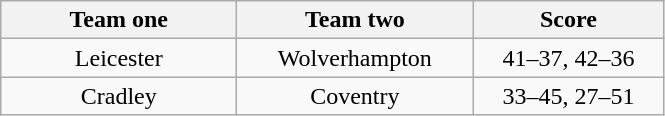<table class="wikitable" style="text-align: center">
<tr>
<th width=150>Team one</th>
<th width=150>Team two</th>
<th width=120>Score</th>
</tr>
<tr>
<td>Leicester</td>
<td>Wolverhampton</td>
<td>41–37, 42–36</td>
</tr>
<tr>
<td>Cradley</td>
<td>Coventry</td>
<td>33–45, 27–51</td>
</tr>
</table>
